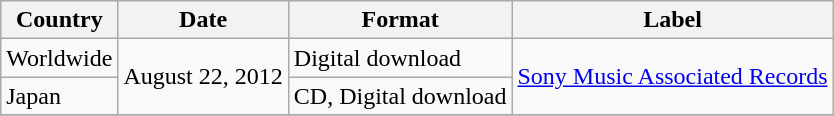<table class="wikitable">
<tr>
<th>Country</th>
<th>Date</th>
<th>Format</th>
<th>Label</th>
</tr>
<tr>
<td rowspan="1">Worldwide</td>
<td rowspan="2">August 22, 2012</td>
<td rowspan="1">Digital download</td>
<td rowspan="2"><a href='#'>Sony Music Associated Records</a></td>
</tr>
<tr>
<td rowspan="1">Japan</td>
<td>CD, Digital download</td>
</tr>
<tr>
</tr>
</table>
